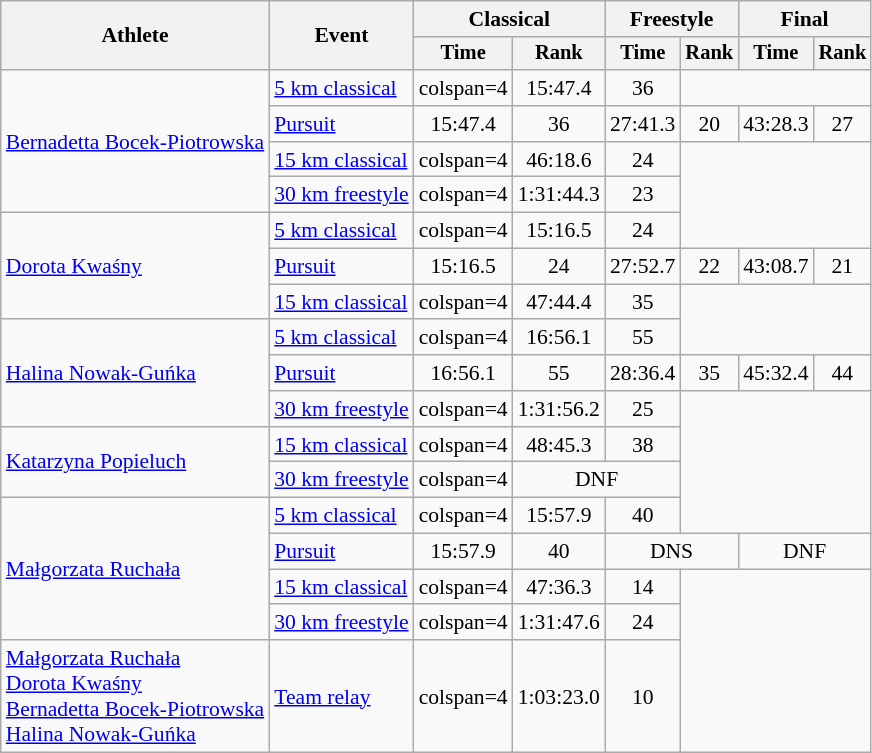<table class="wikitable" style="font-size:90%">
<tr>
<th rowspan=2>Athlete</th>
<th rowspan=2>Event</th>
<th colspan=2>Classical</th>
<th colspan=2>Freestyle</th>
<th colspan=2>Final</th>
</tr>
<tr style="font-size: 95%">
<th>Time</th>
<th>Rank</th>
<th>Time</th>
<th>Rank</th>
<th>Time</th>
<th>Rank</th>
</tr>
<tr align=center>
<td align=left rowspan=4><a href='#'>Bernadetta Bocek-Piotrowska</a></td>
<td align=left><a href='#'>5 km classical</a></td>
<td>colspan=4 </td>
<td>15:47.4</td>
<td>36</td>
</tr>
<tr align=center>
<td align=left><a href='#'>Pursuit</a></td>
<td>15:47.4</td>
<td>36</td>
<td>27:41.3</td>
<td>20</td>
<td>43:28.3</td>
<td>27</td>
</tr>
<tr align=center>
<td align=left rowspan=1><a href='#'>15 km classical</a></td>
<td>colspan=4 </td>
<td>46:18.6</td>
<td>24</td>
</tr>
<tr align=center>
<td align=left rowspan=1><a href='#'>30 km freestyle</a></td>
<td>colspan=4 </td>
<td>1:31:44.3</td>
<td>23</td>
</tr>
<tr align=center>
<td align=left rowspan=3><a href='#'>Dorota Kwaśny</a></td>
<td align=left><a href='#'>5 km classical</a></td>
<td>colspan=4 </td>
<td>15:16.5</td>
<td>24</td>
</tr>
<tr align=center>
<td align=left><a href='#'>Pursuit</a></td>
<td>15:16.5</td>
<td>24</td>
<td>27:52.7</td>
<td>22</td>
<td>43:08.7</td>
<td>21</td>
</tr>
<tr align=center>
<td align=left rowspan=1><a href='#'>15 km classical</a></td>
<td>colspan=4 </td>
<td>47:44.4</td>
<td>35</td>
</tr>
<tr align=center>
<td align=left rowspan=3><a href='#'>Halina Nowak-Guńka</a></td>
<td align=left><a href='#'>5 km classical</a></td>
<td>colspan=4 </td>
<td>16:56.1</td>
<td>55</td>
</tr>
<tr align=center>
<td align=left><a href='#'>Pursuit</a></td>
<td>16:56.1</td>
<td>55</td>
<td>28:36.4</td>
<td>35</td>
<td>45:32.4</td>
<td>44</td>
</tr>
<tr align=center>
<td align=left rowspan=1><a href='#'>30 km freestyle</a></td>
<td>colspan=4 </td>
<td>1:31:56.2</td>
<td>25</td>
</tr>
<tr align=center>
<td align=left rowspan=2><a href='#'>Katarzyna Popieluch</a></td>
<td align=left rowspan=1><a href='#'>15 km classical</a></td>
<td>colspan=4 </td>
<td>48:45.3</td>
<td>38</td>
</tr>
<tr align=center>
<td align=left rowspan=1><a href='#'>30 km freestyle</a></td>
<td>colspan=4 </td>
<td colspan=2>DNF</td>
</tr>
<tr align=center>
<td align=left rowspan=4><a href='#'>Małgorzata Ruchała</a></td>
<td align=left><a href='#'>5 km classical</a></td>
<td>colspan=4 </td>
<td>15:57.9</td>
<td>40</td>
</tr>
<tr align=center>
<td align=left><a href='#'>Pursuit</a></td>
<td>15:57.9</td>
<td>40</td>
<td colspan=2>DNS</td>
<td colspan=2>DNF</td>
</tr>
<tr align=center>
<td align=left rowspan=1><a href='#'>15 km classical</a></td>
<td>colspan=4 </td>
<td>47:36.3</td>
<td>14</td>
</tr>
<tr align=center>
<td align=left rowspan=1><a href='#'>30 km freestyle</a></td>
<td>colspan=4 </td>
<td>1:31:47.6</td>
<td>24</td>
</tr>
<tr align=center>
<td align=left rowspan=1><a href='#'>Małgorzata Ruchała</a><br><a href='#'>Dorota Kwaśny</a><br><a href='#'>Bernadetta Bocek-Piotrowska</a><br><a href='#'>Halina Nowak-Guńka</a></td>
<td align=left><a href='#'>Team relay</a></td>
<td>colspan=4 </td>
<td>1:03:23.0</td>
<td>10</td>
</tr>
</table>
